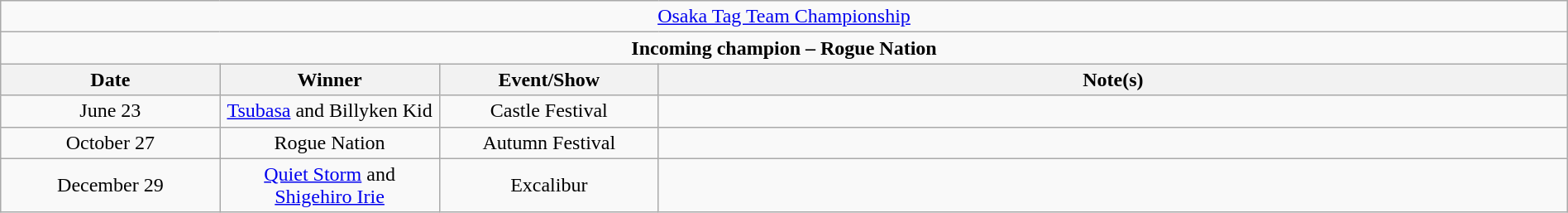<table class="wikitable" style="text-align:center; width:100%;">
<tr>
<td colspan="4" style="text-align: center;"><a href='#'>Osaka Tag Team Championship</a></td>
</tr>
<tr>
<td colspan="4" style="text-align: center;"><strong>Incoming champion – Rogue Nation </strong></td>
</tr>
<tr>
<th width=14%>Date</th>
<th width=14%>Winner</th>
<th width=14%>Event/Show</th>
<th width=58%>Note(s)</th>
</tr>
<tr>
<td>June 23</td>
<td><a href='#'>Tsubasa</a> and Billyken Kid</td>
<td>Castle Festival</td>
<td></td>
</tr>
<tr>
<td>October 27</td>
<td>Rogue Nation<br></td>
<td>Autumn Festival</td>
</tr>
<tr>
<td>December 29</td>
<td><a href='#'>Quiet Storm</a> and <a href='#'>Shigehiro Irie</a></td>
<td>Excalibur</td>
<td></td>
</tr>
</table>
